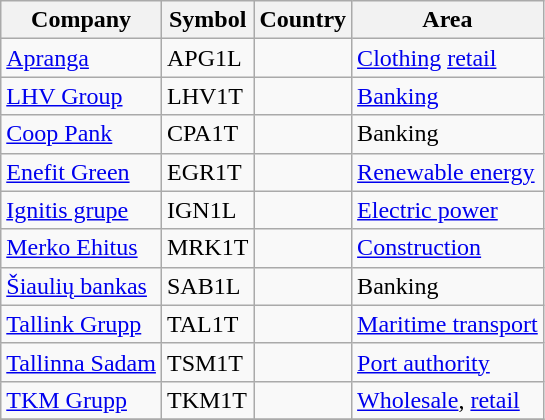<table class="wikitable sortable">
<tr>
<th>Company</th>
<th>Symbol</th>
<th>Country</th>
<th>Area</th>
</tr>
<tr>
<td><a href='#'>Apranga</a></td>
<td>APG1L</td>
<td></td>
<td><a href='#'>Clothing</a> <a href='#'>retail</a></td>
</tr>
<tr>
<td><a href='#'>LHV Group</a></td>
<td>LHV1T</td>
<td></td>
<td><a href='#'>Banking</a></td>
</tr>
<tr>
<td><a href='#'>Coop Pank</a></td>
<td>CPA1T</td>
<td></td>
<td>Banking</td>
</tr>
<tr>
<td><a href='#'>Enefit Green</a></td>
<td>EGR1T</td>
<td></td>
<td><a href='#'>Renewable energy</a></td>
</tr>
<tr>
<td><a href='#'>Ignitis grupe</a></td>
<td>IGN1L</td>
<td></td>
<td><a href='#'>Electric power</a></td>
</tr>
<tr>
<td><a href='#'>Merko Ehitus</a></td>
<td>MRK1T</td>
<td></td>
<td><a href='#'>Construction</a></td>
</tr>
<tr>
<td><a href='#'>Šiaulių bankas</a></td>
<td>SAB1L</td>
<td></td>
<td>Banking</td>
</tr>
<tr>
<td><a href='#'>Tallink Grupp</a></td>
<td>TAL1T</td>
<td></td>
<td><a href='#'>Maritime transport</a></td>
</tr>
<tr>
<td><a href='#'>Tallinna Sadam</a></td>
<td>TSM1T</td>
<td></td>
<td><a href='#'>Port authority</a></td>
</tr>
<tr>
<td><a href='#'>TKM Grupp</a></td>
<td>TKM1T</td>
<td></td>
<td><a href='#'>Wholesale</a>, <a href='#'>retail</a></td>
</tr>
<tr>
</tr>
</table>
